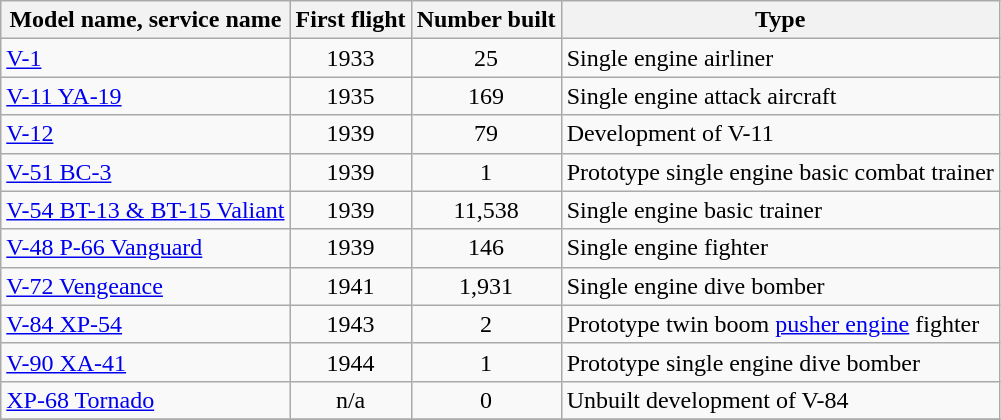<table class="wikitable sortable">
<tr>
<th>Model name, service name</th>
<th>First flight</th>
<th>Number built</th>
<th>Type</th>
</tr>
<tr>
<td align=left><a href='#'>V-1</a></td>
<td align=center>1933</td>
<td align=center>25</td>
<td align=left>Single engine airliner</td>
</tr>
<tr>
<td align=left><a href='#'>V-11 YA-19</a></td>
<td align=center>1935</td>
<td align=center>169</td>
<td align=left>Single engine attack aircraft</td>
</tr>
<tr>
<td align=left><a href='#'>V-12</a></td>
<td align=center>1939</td>
<td align=center>79</td>
<td align=left>Development of V-11</td>
</tr>
<tr>
<td align=left><a href='#'>V-51 BC-3</a></td>
<td align=center>1939</td>
<td align=center>1</td>
<td align=left>Prototype single engine basic combat trainer</td>
</tr>
<tr>
<td align=left><a href='#'>V-54 BT-13 & BT-15 Valiant</a></td>
<td align=center>1939</td>
<td align=center>11,538</td>
<td align=left>Single engine basic trainer</td>
</tr>
<tr>
<td align=left><a href='#'>V-48 P-66 Vanguard</a></td>
<td align=center>1939</td>
<td align=center>146</td>
<td align=left>Single engine fighter</td>
</tr>
<tr>
<td align=left><a href='#'>V-72 Vengeance</a></td>
<td align=center>1941</td>
<td align=center>1,931</td>
<td align=left>Single engine dive bomber</td>
</tr>
<tr>
<td align=left><a href='#'>V-84 XP-54</a></td>
<td align=center>1943</td>
<td align=center>2</td>
<td align=left>Prototype twin boom <a href='#'>pusher engine</a> fighter</td>
</tr>
<tr>
<td align=left><a href='#'>V-90 XA-41</a></td>
<td align=center>1944</td>
<td align=center>1</td>
<td align=left>Prototype single engine dive bomber</td>
</tr>
<tr>
<td align=left><a href='#'>XP-68 Tornado</a></td>
<td align=center>n/a</td>
<td align=center>0</td>
<td align=left>Unbuilt development of V-84</td>
</tr>
<tr>
</tr>
</table>
